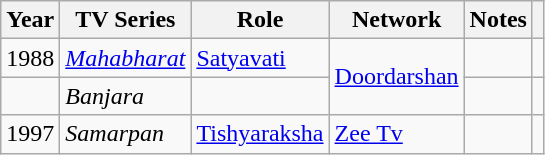<table class="wikitable">
<tr>
<th>Year</th>
<th>TV Series</th>
<th>Role</th>
<th>Network</th>
<th>Notes</th>
<th></th>
</tr>
<tr>
<td>1988</td>
<td><em><a href='#'>Mahabharat</a></em></td>
<td><a href='#'>Satyavati</a></td>
<td rowspan="2"><a href='#'>Doordarshan</a></td>
<td></td>
<td></td>
</tr>
<tr>
<td></td>
<td><em>Banjara</em></td>
<td></td>
<td></td>
<td></td>
</tr>
<tr>
<td>1997</td>
<td><em>Samarpan</em></td>
<td><a href='#'>Tishyaraksha</a></td>
<td><a href='#'>Zee Tv</a></td>
<td></td>
<td></td>
</tr>
</table>
